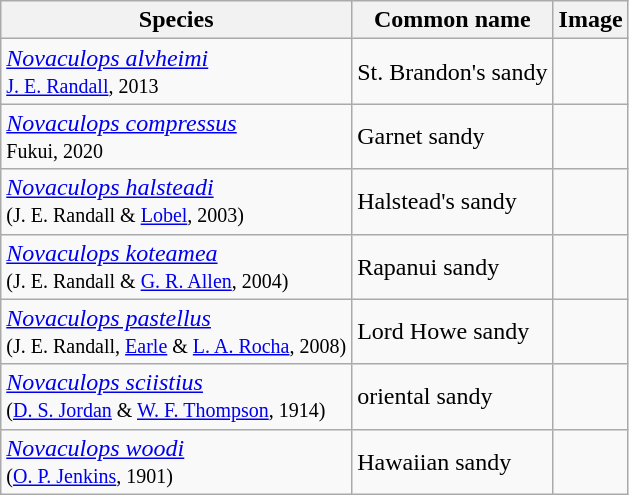<table class="wikitable">
<tr>
<th>Species</th>
<th>Common name</th>
<th>Image</th>
</tr>
<tr>
<td><em><a href='#'>Novaculops alvheimi</a></em><br><small><a href='#'>J. E. Randall</a>, 2013</small></td>
<td>St. Brandon's sandy</td>
<td></td>
</tr>
<tr>
<td><em><a href='#'>Novaculops compressus</a></em><br><small>Fukui, 2020</small></td>
<td>Garnet sandy</td>
<td></td>
</tr>
<tr>
<td><em><a href='#'>Novaculops halsteadi</a></em><br><small>(J. E. Randall & <a href='#'>Lobel</a>, 2003)</small></td>
<td>Halstead's sandy</td>
<td></td>
</tr>
<tr>
<td><em><a href='#'>Novaculops koteamea</a></em><br><small>(J. E. Randall & <a href='#'>G. R. Allen</a>, 2004)</small></td>
<td>Rapanui sandy</td>
<td></td>
</tr>
<tr>
<td><em><a href='#'>Novaculops pastellus</a></em><br><small>(J. E. Randall, <a href='#'>Earle</a> & <a href='#'>L. A. Rocha</a>, 2008)</small></td>
<td>Lord Howe sandy</td>
<td></td>
</tr>
<tr>
<td><em><a href='#'>Novaculops sciistius</a></em><br><small>(<a href='#'>D. S. Jordan</a> & <a href='#'>W. F. Thompson</a>, 1914)</small></td>
<td>oriental sandy</td>
<td></td>
</tr>
<tr>
<td><em><a href='#'>Novaculops woodi</a></em><br><small>(<a href='#'>O. P. Jenkins</a>, 1901)</small></td>
<td>Hawaiian sandy</td>
<td></td>
</tr>
</table>
